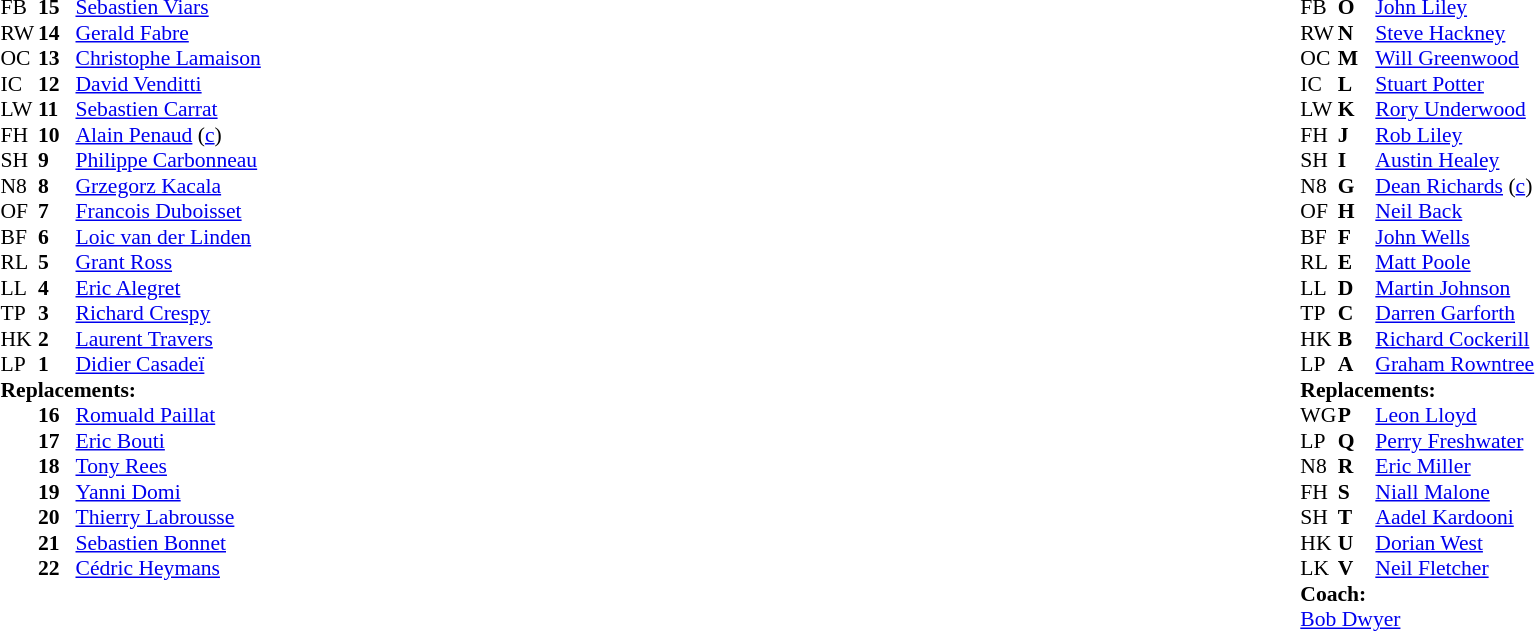<table width="100%">
<tr>
<td valign="top" width="50%"><br><table style="font-size: 90%" cellspacing="0" cellpadding="0">
<tr>
<th width="25"></th>
<th width="25"></th>
</tr>
<tr>
<td>FB</td>
<td><strong>15</strong></td>
<td> <a href='#'>Sebastien Viars</a></td>
</tr>
<tr>
<td>RW</td>
<td><strong>14</strong></td>
<td> <a href='#'>Gerald Fabre</a></td>
</tr>
<tr>
<td>OC</td>
<td><strong>13</strong></td>
<td> <a href='#'>Christophe Lamaison</a></td>
</tr>
<tr>
<td>IC</td>
<td><strong>12</strong></td>
<td> <a href='#'>David Venditti</a></td>
</tr>
<tr>
<td>LW</td>
<td><strong>11</strong></td>
<td> <a href='#'>Sebastien Carrat</a></td>
</tr>
<tr>
<td>FH</td>
<td><strong>10</strong></td>
<td> <a href='#'>Alain Penaud</a> (<a href='#'>c</a>)</td>
<td></td>
<td></td>
</tr>
<tr>
<td>SH</td>
<td><strong>9</strong></td>
<td> <a href='#'>Philippe Carbonneau</a></td>
</tr>
<tr>
<td>N8</td>
<td><strong>8</strong></td>
<td> <a href='#'>Grzegorz Kacala</a></td>
</tr>
<tr>
<td>OF</td>
<td><strong>7</strong></td>
<td> <a href='#'>Francois Duboisset</a></td>
<td></td>
<td></td>
</tr>
<tr>
<td>BF</td>
<td><strong>6</strong></td>
<td> <a href='#'>Loic van der Linden</a></td>
<td></td>
<td></td>
</tr>
<tr>
<td>RL</td>
<td><strong>5</strong></td>
<td> <a href='#'>Grant Ross</a></td>
</tr>
<tr>
<td>LL</td>
<td><strong>4</strong></td>
<td> <a href='#'>Eric Alegret</a></td>
<td></td>
<td></td>
</tr>
<tr>
<td>TP</td>
<td><strong>3</strong></td>
<td> <a href='#'>Richard Crespy</a></td>
</tr>
<tr>
<td>HK</td>
<td><strong>2</strong></td>
<td> <a href='#'>Laurent Travers</a></td>
</tr>
<tr>
<td>LP</td>
<td><strong>1</strong></td>
<td> <a href='#'>Didier Casadeï</a></td>
<td></td>
<td></td>
</tr>
<tr>
<td colspan=4><strong>Replacements:</strong></td>
</tr>
<tr>
<td></td>
<td><strong>16</strong></td>
<td> <a href='#'>Romuald Paillat</a></td>
<td></td>
<td></td>
</tr>
<tr>
<td></td>
<td><strong>17</strong></td>
<td> <a href='#'>Eric Bouti</a></td>
<td></td>
<td></td>
</tr>
<tr>
<td></td>
<td><strong>18</strong></td>
<td> <a href='#'>Tony Rees</a></td>
<td></td>
<td></td>
</tr>
<tr>
<td></td>
<td><strong>19</strong></td>
<td> <a href='#'>Yanni Domi</a></td>
<td></td>
<td></td>
</tr>
<tr>
<td></td>
<td><strong>20</strong></td>
<td> <a href='#'>Thierry Labrousse</a></td>
<td></td>
<td></td>
</tr>
<tr>
<td></td>
<td><strong>21</strong></td>
<td> <a href='#'>Sebastien Bonnet</a></td>
</tr>
<tr>
<td></td>
<td><strong>22</strong></td>
<td> <a href='#'>Cédric Heymans</a></td>
</tr>
</table>
</td>
<td valign="top" width="50%"><br><table style="font-size: 90%" cellspacing="0" cellpadding="0" align="center">
<tr>
<th width="25"></th>
<th width="25"></th>
</tr>
<tr>
<td>FB</td>
<td><strong>O</strong></td>
<td> <a href='#'>John Liley</a></td>
</tr>
<tr>
<td>RW</td>
<td><strong>N</strong></td>
<td> <a href='#'>Steve Hackney</a></td>
</tr>
<tr>
<td>OC</td>
<td><strong>M</strong></td>
<td> <a href='#'>Will Greenwood</a></td>
</tr>
<tr>
<td>IC</td>
<td><strong>L</strong></td>
<td> <a href='#'>Stuart Potter</a></td>
</tr>
<tr>
<td>LW</td>
<td><strong>K</strong></td>
<td> <a href='#'>Rory Underwood</a></td>
<td></td>
<td></td>
</tr>
<tr>
<td>FH</td>
<td><strong>J</strong></td>
<td> <a href='#'>Rob Liley</a></td>
</tr>
<tr>
<td>SH</td>
<td><strong>I</strong></td>
<td> <a href='#'>Austin Healey</a></td>
</tr>
<tr>
<td>N8</td>
<td><strong>G</strong></td>
<td> <a href='#'>Dean Richards</a> (<a href='#'>c</a>)</td>
<td></td>
<td></td>
</tr>
<tr>
<td>OF</td>
<td><strong>H</strong></td>
<td> <a href='#'>Neil Back</a></td>
</tr>
<tr>
<td>BF</td>
<td><strong>F</strong></td>
<td> <a href='#'>John Wells</a></td>
</tr>
<tr>
<td>RL</td>
<td><strong>E</strong></td>
<td> <a href='#'>Matt Poole</a></td>
</tr>
<tr>
<td>LL</td>
<td><strong>D</strong></td>
<td> <a href='#'>Martin Johnson</a></td>
</tr>
<tr>
<td>TP</td>
<td><strong>C</strong></td>
<td> <a href='#'>Darren Garforth</a></td>
<td></td>
<td></td>
<td></td>
</tr>
<tr>
<td>HK</td>
<td><strong>B</strong></td>
<td> <a href='#'>Richard Cockerill</a></td>
</tr>
<tr>
<td>LP</td>
<td><strong>A</strong></td>
<td> <a href='#'>Graham Rowntree</a></td>
</tr>
<tr>
<td colspan=4><strong>Replacements:</strong></td>
</tr>
<tr>
<td>WG</td>
<td><strong>P</strong></td>
<td> <a href='#'>Leon Lloyd</a></td>
<td></td>
<td></td>
</tr>
<tr>
<td>LP</td>
<td><strong>Q</strong></td>
<td> <a href='#'>Perry Freshwater</a></td>
<td></td>
<td></td>
<td></td>
</tr>
<tr>
<td>N8</td>
<td><strong>R</strong></td>
<td> <a href='#'>Eric Miller</a></td>
<td></td>
<td></td>
</tr>
<tr>
<td>FH</td>
<td><strong>S</strong></td>
<td> <a href='#'>Niall Malone</a></td>
</tr>
<tr>
<td>SH</td>
<td><strong>T</strong></td>
<td> <a href='#'>Aadel Kardooni</a></td>
</tr>
<tr>
<td>HK</td>
<td><strong>U</strong></td>
<td> <a href='#'>Dorian West</a></td>
</tr>
<tr>
<td>LK</td>
<td><strong>V</strong></td>
<td> <a href='#'>Neil Fletcher</a></td>
</tr>
<tr>
<td colspan="3"><strong>Coach:</strong></td>
</tr>
<tr>
<td colspan="4"> <a href='#'>Bob Dwyer</a></td>
</tr>
</table>
</td>
</tr>
</table>
